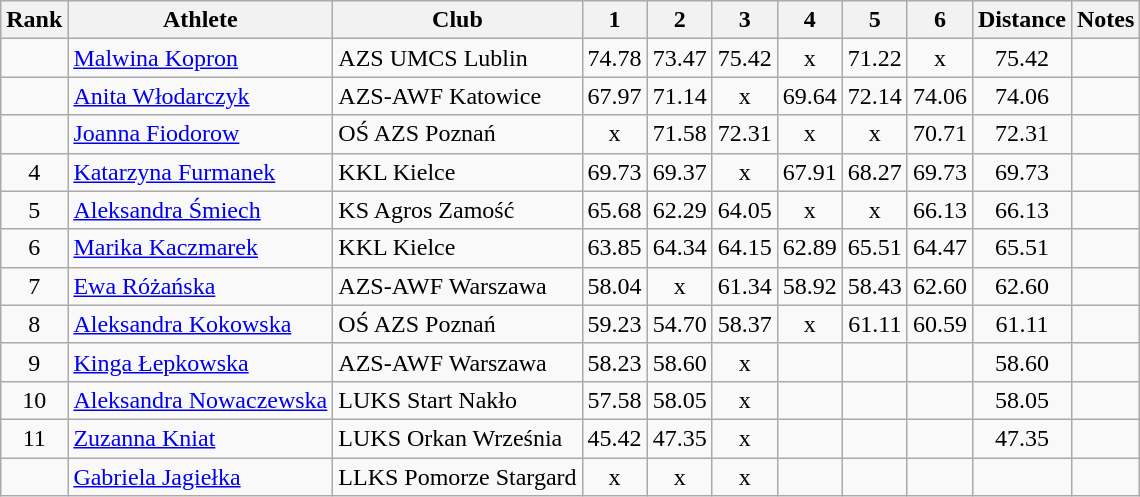<table class="wikitable sortable" style="text-align:center">
<tr>
<th>Rank</th>
<th>Athlete</th>
<th>Club</th>
<th>1</th>
<th>2</th>
<th>3</th>
<th>4</th>
<th>5</th>
<th>6</th>
<th>Distance</th>
<th>Notes</th>
</tr>
<tr>
<td></td>
<td align=left><a href='#'>Malwina Kopron</a></td>
<td align=left>AZS UMCS Lublin</td>
<td>74.78</td>
<td>73.47</td>
<td>75.42</td>
<td>x</td>
<td>71.22</td>
<td>x</td>
<td>75.42</td>
<td></td>
</tr>
<tr>
<td></td>
<td align=left><a href='#'>Anita Włodarczyk</a></td>
<td align=left>AZS-AWF Katowice</td>
<td>67.97</td>
<td>71.14</td>
<td>x</td>
<td>69.64</td>
<td>72.14</td>
<td>74.06</td>
<td>74.06</td>
<td></td>
</tr>
<tr>
<td></td>
<td align=left><a href='#'>Joanna Fiodorow</a></td>
<td align=left>OŚ AZS Poznań</td>
<td>x</td>
<td>71.58</td>
<td>72.31</td>
<td>x</td>
<td>x</td>
<td>70.71</td>
<td>72.31</td>
<td></td>
</tr>
<tr>
<td>4</td>
<td align=left><a href='#'>Katarzyna Furmanek</a></td>
<td align=left>KKL Kielce</td>
<td>69.73</td>
<td>69.37</td>
<td>x</td>
<td>67.91</td>
<td>68.27</td>
<td>69.73</td>
<td>69.73</td>
<td></td>
</tr>
<tr>
<td>5</td>
<td align=left><a href='#'>Aleksandra Śmiech</a></td>
<td align=left>KS Agros Zamość</td>
<td>65.68</td>
<td>62.29</td>
<td>64.05</td>
<td>x</td>
<td>x</td>
<td>66.13</td>
<td>66.13</td>
<td></td>
</tr>
<tr>
<td>6</td>
<td align=left><a href='#'>Marika Kaczmarek</a></td>
<td align=left>KKL Kielce</td>
<td>63.85</td>
<td>64.34</td>
<td>64.15</td>
<td>62.89</td>
<td>65.51</td>
<td>64.47</td>
<td>65.51</td>
<td></td>
</tr>
<tr>
<td>7</td>
<td align=left><a href='#'>Ewa Różańska</a></td>
<td align=left>AZS-AWF Warszawa</td>
<td>58.04</td>
<td>x</td>
<td>61.34</td>
<td>58.92</td>
<td>58.43</td>
<td>62.60</td>
<td>62.60</td>
<td></td>
</tr>
<tr>
<td>8</td>
<td align=left><a href='#'>Aleksandra Kokowska</a></td>
<td align=left>OŚ AZS Poznań</td>
<td>59.23</td>
<td>54.70</td>
<td>58.37</td>
<td>x</td>
<td>61.11</td>
<td>60.59</td>
<td>61.11</td>
<td></td>
</tr>
<tr>
<td>9</td>
<td align=left><a href='#'>Kinga Łepkowska</a></td>
<td align=left>AZS-AWF Warszawa</td>
<td>58.23</td>
<td>58.60</td>
<td>x</td>
<td></td>
<td></td>
<td></td>
<td>58.60</td>
<td></td>
</tr>
<tr>
<td>10</td>
<td align=left><a href='#'>Aleksandra Nowaczewska</a></td>
<td align=left>LUKS Start Nakło</td>
<td>57.58</td>
<td>58.05</td>
<td>x</td>
<td></td>
<td></td>
<td></td>
<td>58.05</td>
<td></td>
</tr>
<tr>
<td>11</td>
<td align=left><a href='#'>Zuzanna Kniat</a></td>
<td align=left>LUKS Orkan Września</td>
<td>45.42</td>
<td>47.35</td>
<td>x</td>
<td></td>
<td></td>
<td></td>
<td>47.35</td>
<td></td>
</tr>
<tr>
<td></td>
<td align=left><a href='#'>Gabriela Jagiełka</a></td>
<td align=left>LLKS Pomorze Stargard</td>
<td>x</td>
<td>x</td>
<td>x</td>
<td></td>
<td></td>
<td></td>
<td></td>
<td></td>
</tr>
</table>
